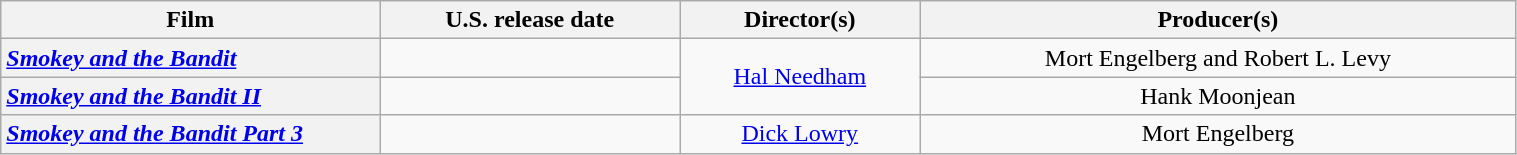<table class="wikitable plainrowheaders" style="text-align:center" width=80%>
<tr>
<th scope="col" style="width:25%;">Film</th>
<th scope="col">U.S. release date</th>
<th scope="col">Director(s)</th>
<th scope="col">Producer(s)</th>
</tr>
<tr>
<th scope="row" style="text-align:left"><em><a href='#'>Smokey and the Bandit</a></em></th>
<td style="text-align:center"></td>
<td rowspan="2"><a href='#'>Hal Needham</a></td>
<td colspan="1">Mort Engelberg and Robert L. Levy</td>
</tr>
<tr>
<th scope="row" style="text-align:left"><em><a href='#'>Smokey and the Bandit II</a></em></th>
<td style="text-align:center"></td>
<td colspan="1">Hank Moonjean</td>
</tr>
<tr>
<th scope="row" style="text-align:left"><em><a href='#'>Smokey and the Bandit Part 3</a></em></th>
<td style="text-align:center"></td>
<td><a href='#'>Dick Lowry</a></td>
<td>Mort Engelberg</td>
</tr>
</table>
